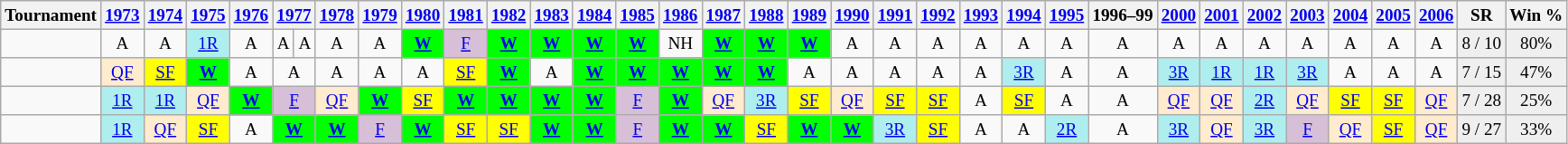<table class="wikitable" style="text-align: center; font-size: 80%;">
<tr>
<th>Tournament</th>
<th><a href='#'>1973</a></th>
<th><a href='#'>1974</a></th>
<th><a href='#'>1975</a></th>
<th><a href='#'>1976</a></th>
<th colspan="2"><a href='#'>1977</a></th>
<th><a href='#'>1978</a></th>
<th><a href='#'>1979</a></th>
<th><a href='#'>1980</a></th>
<th><a href='#'>1981</a></th>
<th><a href='#'>1982</a></th>
<th><a href='#'>1983</a></th>
<th><a href='#'>1984</a></th>
<th><a href='#'>1985</a></th>
<th><a href='#'>1986</a></th>
<th><a href='#'>1987</a></th>
<th><a href='#'>1988</a></th>
<th><a href='#'>1989</a></th>
<th><a href='#'>1990</a></th>
<th><a href='#'>1991</a></th>
<th><a href='#'>1992</a></th>
<th><a href='#'>1993</a></th>
<th><a href='#'>1994</a></th>
<th><a href='#'>1995</a></th>
<th>1996–99</th>
<th><a href='#'>2000</a></th>
<th><a href='#'>2001</a></th>
<th><a href='#'>2002</a></th>
<th><a href='#'>2003</a></th>
<th><a href='#'>2004</a></th>
<th><a href='#'>2005</a></th>
<th><a href='#'>2006</a></th>
<th>SR</th>
<th>Win %</th>
</tr>
<tr>
<td style="text-align: left;"></td>
<td>A</td>
<td>A</td>
<td style="background: #afeeee;"><a href='#'>1R</a></td>
<td>A</td>
<td>A</td>
<td>A</td>
<td>A</td>
<td>A</td>
<td style="background: lime;"><strong><a href='#'>W</a></strong></td>
<td style="background: thistle;"><a href='#'>F</a></td>
<td style="background: lime;"><strong><a href='#'>W</a></strong></td>
<td style="background: lime;"><strong><a href='#'>W</a></strong></td>
<td style="background: lime;"><strong><a href='#'>W</a></strong></td>
<td style="background: lime;"><strong><a href='#'>W</a></strong></td>
<td>NH</td>
<td style="background: lime;"><strong><a href='#'>W</a></strong></td>
<td style="background: lime;"><strong><a href='#'>W</a></strong></td>
<td style="background: lime;"><strong><a href='#'>W</a></strong></td>
<td>A</td>
<td>A</td>
<td>A</td>
<td>A</td>
<td>A</td>
<td>A</td>
<td>A</td>
<td>A</td>
<td>A</td>
<td>A</td>
<td>A</td>
<td>A</td>
<td>A</td>
<td>A</td>
<td style="background: #efefef;">8 / 10</td>
<td style="background: #efefef;">80%</td>
</tr>
<tr>
<td style="text-align: left;"></td>
<td style="background: #ffebcd;"><a href='#'>QF</a></td>
<td style="background: yellow;"><a href='#'>SF</a></td>
<td style="background: lime;"><strong><a href='#'>W</a></strong></td>
<td>A</td>
<td colspan="2">A</td>
<td>A</td>
<td>A</td>
<td>A</td>
<td style="background: yellow;"><a href='#'>SF</a></td>
<td style="background: lime;"><strong><a href='#'>W</a></strong></td>
<td>A</td>
<td style="background: lime;"><strong><a href='#'>W</a></strong></td>
<td style="background: lime;"><strong><a href='#'>W</a></strong></td>
<td style="background: lime;"><strong><a href='#'>W</a></strong></td>
<td style="background: lime;"><strong><a href='#'>W</a></strong></td>
<td style="background: lime;"><strong><a href='#'>W</a></strong></td>
<td>A</td>
<td>A</td>
<td>A</td>
<td>A</td>
<td>A</td>
<td style="background: #afeeee;"><a href='#'>3R</a></td>
<td>A</td>
<td>A</td>
<td style="background: #afeeee;"><a href='#'>3R</a></td>
<td style="background: #afeeee;"><a href='#'>1R</a></td>
<td style="background: #afeeee;"><a href='#'>1R</a></td>
<td style="background: #afeeee;"><a href='#'>3R</a></td>
<td>A</td>
<td>A</td>
<td>A</td>
<td style="background: #efefef;">7 / 15</td>
<td style="background: #efefef;">47%</td>
</tr>
<tr>
<td style="text-align: left;"></td>
<td style="background: #afeeee;"><a href='#'>1R</a></td>
<td style="background: #afeeee;"><a href='#'>1R</a></td>
<td style="background: #ffebcd;"><a href='#'>QF</a></td>
<td style="background: lime;"><strong><a href='#'>W</a></strong></td>
<td colspan="2" style="background: thistle;"><a href='#'>F</a></td>
<td style="background: #ffebcd;"><a href='#'>QF</a></td>
<td style="background: lime;"><strong><a href='#'>W</a></strong></td>
<td style="background: yellow;"><a href='#'>SF</a></td>
<td style="background: lime;"><strong><a href='#'>W</a></strong></td>
<td style="background: lime;"><strong><a href='#'>W</a></strong></td>
<td style="background: lime;"><strong><a href='#'>W</a></strong></td>
<td style="background: lime;"><strong><a href='#'>W</a></strong></td>
<td style="background: thistle;"><a href='#'>F</a></td>
<td style="background: lime;"><strong><a href='#'>W</a></strong></td>
<td style="background: #ffebcd;"><a href='#'>QF</a></td>
<td style="background: #afeeee;"><a href='#'>3R</a></td>
<td style="background: yellow;"><a href='#'>SF</a></td>
<td style="background: #ffebcd;"><a href='#'>QF</a></td>
<td style="background: yellow;"><a href='#'>SF</a></td>
<td style="background: yellow;"><a href='#'>SF</a></td>
<td>A</td>
<td style="background: yellow;"><a href='#'>SF</a></td>
<td>A</td>
<td>A</td>
<td style="background: #ffebcd;"><a href='#'>QF</a></td>
<td style="background: #ffebcd;"><a href='#'>QF</a></td>
<td style="background: #afeeee;"><a href='#'>2R</a></td>
<td style="background: #ffebcd;"><a href='#'>QF</a></td>
<td style="background: yellow;"><a href='#'>SF</a></td>
<td style="background: yellow;"><a href='#'>SF</a></td>
<td style="background: #ffebcd;"><a href='#'>QF</a></td>
<td style="background: #efefef;">7 / 28</td>
<td style="background: #efefef;">25%</td>
</tr>
<tr>
<td style="text-align: left;"></td>
<td style="background: #afeeee;"><a href='#'>1R</a></td>
<td style="background: #ffebcd;"><a href='#'>QF</a></td>
<td style="background: yellow;"><a href='#'>SF</a></td>
<td>A</td>
<td colspan="2" style="background: lime;"><strong><a href='#'>W</a></strong></td>
<td style="background: lime;"><strong><a href='#'>W</a></strong></td>
<td style="background: thistle;"><a href='#'>F</a></td>
<td style="background: lime;"><strong><a href='#'>W</a></strong></td>
<td style="background: yellow;"><a href='#'>SF</a></td>
<td style="background: yellow;"><a href='#'>SF</a></td>
<td style="background: lime;"><strong><a href='#'>W</a></strong></td>
<td style="background: lime;"><strong><a href='#'>W</a></strong></td>
<td style="background: thistle;"><a href='#'>F</a></td>
<td style="background: lime;"><strong><a href='#'>W</a></strong></td>
<td style="background: lime;"><strong><a href='#'>W</a></strong></td>
<td style="background: yellow;"><a href='#'>SF</a></td>
<td style="background: lime;"><strong><a href='#'>W</a></strong></td>
<td style="background: lime;"><strong><a href='#'>W</a></strong></td>
<td style="background: #afeeee;"><a href='#'>3R</a></td>
<td style="background: yellow;"><a href='#'>SF</a></td>
<td>A</td>
<td>A</td>
<td style="background: #afeeee;"><a href='#'>2R</a></td>
<td>A</td>
<td style="background: #afeeee;"><a href='#'>3R</a></td>
<td style="background: #ffebcd;"><a href='#'>QF</a></td>
<td style="background: #afeeee;"><a href='#'>3R</a></td>
<td style="background: thistle;"><a href='#'>F</a></td>
<td style="background: #ffebcd;"><a href='#'>QF</a></td>
<td style="background: yellow;"><a href='#'>SF</a></td>
<td style="background: #ffebcd;"><a href='#'>QF</a></td>
<td style="background: #efefef;">9 / 27</td>
<td style="background: #efefef;">33%</td>
</tr>
</table>
